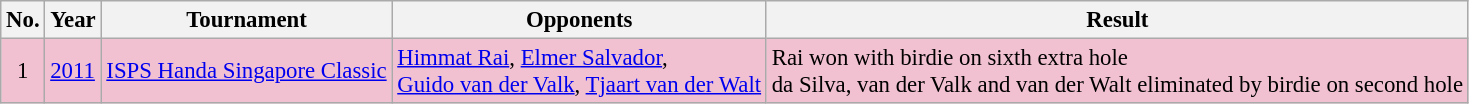<table class="wikitable" style="font-size:95%;">
<tr>
<th>No.</th>
<th>Year</th>
<th>Tournament</th>
<th>Opponents</th>
<th>Result</th>
</tr>
<tr style="background:#F2C1D1;">
<td align=center>1</td>
<td><a href='#'>2011</a></td>
<td><a href='#'>ISPS Handa Singapore Classic</a></td>
<td> <a href='#'>Himmat Rai</a>,  <a href='#'>Elmer Salvador</a>,<br> <a href='#'>Guido van der Valk</a>,  <a href='#'>Tjaart van der Walt</a></td>
<td>Rai won with birdie on sixth extra hole<br>da Silva, van der Valk and van der Walt eliminated by birdie on second hole</td>
</tr>
</table>
